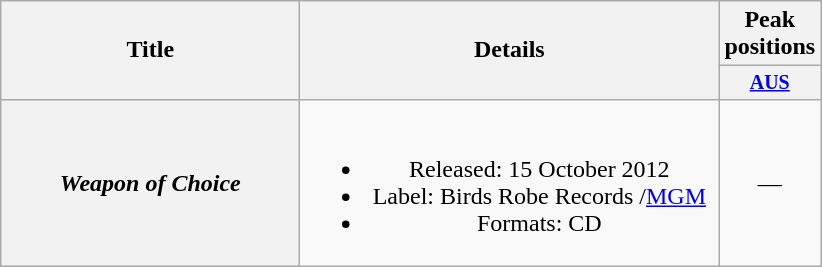<table class="wikitable plainrowheaders" style="text-align:center;">
<tr>
<th rowspan="2" style="width:12em;">Title</th>
<th rowspan="2" style="width:17em;">Details</th>
<th colspan="1">Peak positions</th>
</tr>
<tr style="font-size:smaller;">
<th width="50"><a href='#'>AUS</a><br></th>
</tr>
<tr>
<th scope="row"><em>Weapon of Choice</em></th>
<td><br><ul><li>Released: 15 October 2012</li><li>Label: Birds Robe Records /<a href='#'>MGM</a> </li><li>Formats: CD</li></ul></td>
<td>—</td>
</tr>
</table>
